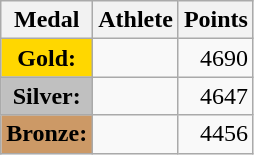<table class="wikitable">
<tr>
<th>Medal</th>
<th>Athlete</th>
<th>Points</th>
</tr>
<tr>
<td style="text-align:center;background-color:gold;"><strong>Gold:</strong></td>
<td></td>
<td align="right">4690</td>
</tr>
<tr>
<td style="text-align:center;background-color:silver;"><strong>Silver:</strong></td>
<td></td>
<td align="right">4647</td>
</tr>
<tr>
<td style="text-align:center;background-color:#CC9966;"><strong>Bronze:</strong></td>
<td></td>
<td align="right">4456</td>
</tr>
</table>
